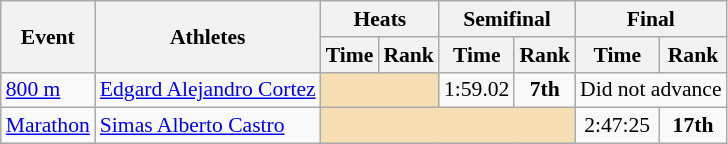<table class="wikitable" border="1" style="font-size:90%">
<tr>
<th rowspan=2>Event</th>
<th rowspan=2>Athletes</th>
<th colspan=2>Heats</th>
<th colspan=2>Semifinal</th>
<th colspan=2>Final</th>
</tr>
<tr>
<th>Time</th>
<th>Rank</th>
<th>Time</th>
<th>Rank</th>
<th>Time</th>
<th>Rank</th>
</tr>
<tr>
<td><a href='#'>800 m</a></td>
<td><a href='#'>Edgard Alejandro Cortez</a></td>
<td colspan=2 bgcolor=wheat></td>
<td align=center>1:59.02</td>
<td align=center><strong>7th</strong></td>
<td align=center colspan=2>Did not advance</td>
</tr>
<tr>
<td><a href='#'>Marathon</a></td>
<td><a href='#'>Simas Alberto Castro</a></td>
<td align=center colspan=4 bgcolor=wheat></td>
<td align=center>2:47:25</td>
<td align=center><strong>17th</strong></td>
</tr>
</table>
